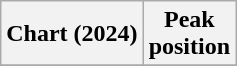<table class="wikitable sortable plainrowheaders" style="text-align:center">
<tr>
<th scope="col">Chart (2024)</th>
<th scope="col">Peak<br>position</th>
</tr>
<tr>
</tr>
</table>
